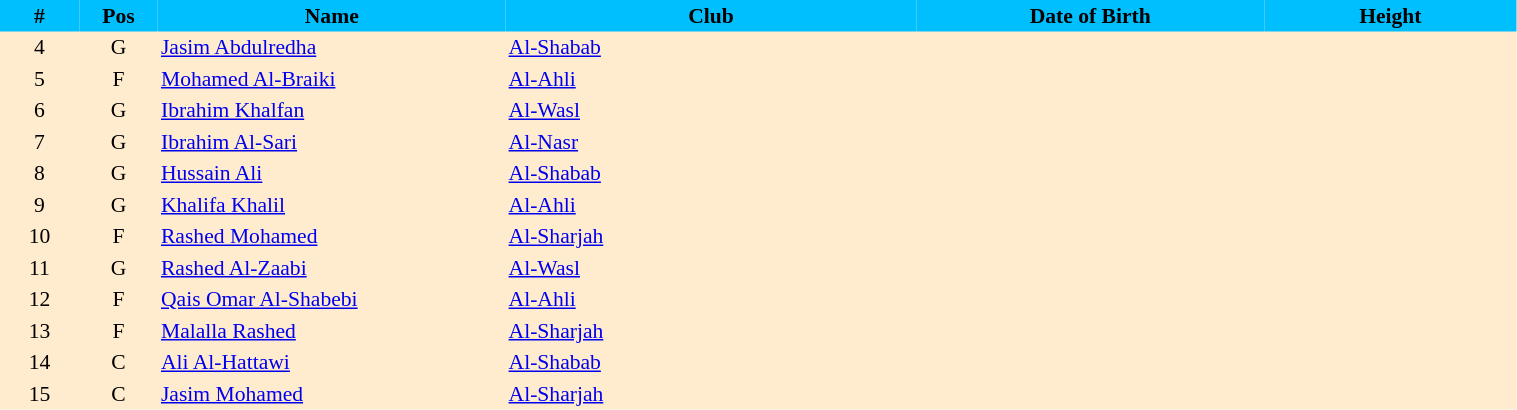<table border=0 cellpadding=2 cellspacing=0  |- bgcolor=#FFECCE style="text-align:center; font-size:90%;" width=80%>
<tr bgcolor=#00BFFF>
<th width=5%>#</th>
<th width=5%>Pos</th>
<th width=22%>Name</th>
<th width=26%>Club</th>
<th width=22%>Date of Birth</th>
<th width=16%>Height</th>
</tr>
<tr>
<td>4</td>
<td>G</td>
<td align=left><a href='#'>Jasim Abdulredha</a></td>
<td align=left> <a href='#'>Al-Shabab</a></td>
<td align=left></td>
<td></td>
</tr>
<tr>
<td>5</td>
<td>F</td>
<td align=left><a href='#'>Mohamed Al-Braiki</a></td>
<td align=left> <a href='#'>Al-Ahli</a></td>
<td align=left></td>
<td></td>
</tr>
<tr>
<td>6</td>
<td>G</td>
<td align=left><a href='#'>Ibrahim Khalfan</a></td>
<td align=left> <a href='#'>Al-Wasl</a></td>
<td align=left></td>
<td></td>
</tr>
<tr>
<td>7</td>
<td>G</td>
<td align=left><a href='#'>Ibrahim Al-Sari</a></td>
<td align=left> <a href='#'>Al-Nasr</a></td>
<td align=left></td>
<td></td>
</tr>
<tr>
<td>8</td>
<td>G</td>
<td align=left><a href='#'>Hussain Ali</a></td>
<td align=left> <a href='#'>Al-Shabab</a></td>
<td align=left></td>
<td></td>
</tr>
<tr>
<td>9</td>
<td>G</td>
<td align=left><a href='#'>Khalifa Khalil</a></td>
<td align=left> <a href='#'>Al-Ahli</a></td>
<td align=left></td>
<td></td>
</tr>
<tr>
<td>10</td>
<td>F</td>
<td align=left><a href='#'>Rashed Mohamed</a></td>
<td align=left> <a href='#'>Al-Sharjah</a></td>
<td align=left></td>
<td></td>
</tr>
<tr>
<td>11</td>
<td>G</td>
<td align=left><a href='#'>Rashed Al-Zaabi</a></td>
<td align=left> <a href='#'>Al-Wasl</a></td>
<td align=left></td>
<td></td>
</tr>
<tr>
<td>12</td>
<td>F</td>
<td align=left><a href='#'>Qais Omar Al-Shabebi</a></td>
<td align=left> <a href='#'>Al-Ahli</a></td>
<td align=left></td>
<td></td>
</tr>
<tr>
<td>13</td>
<td>F</td>
<td align=left><a href='#'>Malalla Rashed</a></td>
<td align=left> <a href='#'>Al-Sharjah</a></td>
<td align=left></td>
<td></td>
</tr>
<tr>
<td>14</td>
<td>C</td>
<td align=left><a href='#'>Ali Al-Hattawi</a></td>
<td align=left> <a href='#'>Al-Shabab</a></td>
<td align=left></td>
<td></td>
</tr>
<tr>
<td>15</td>
<td>C</td>
<td align=left><a href='#'>Jasim Mohamed</a></td>
<td align=left> <a href='#'>Al-Sharjah</a></td>
<td align=left></td>
<td></td>
</tr>
</table>
